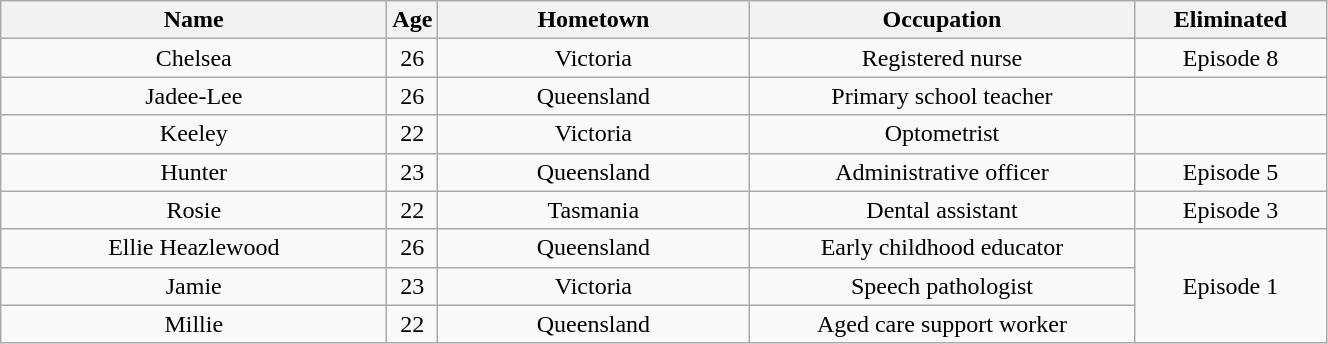<table class="wikitable plainrowheaders" style="text-align:center">
<tr>
<th width=250>Name</th>
<th width=25>Age</th>
<th width=200>Hometown</th>
<th width=250>Occupation</th>
<th width=120>Eliminated</th>
</tr>
<tr>
<td>Chelsea</td>
<td>26</td>
<td>Victoria</td>
<td>Registered nurse</td>
<td>Episode 8</td>
</tr>
<tr>
<td>Jadee-Lee</td>
<td>26</td>
<td>Queensland</td>
<td>Primary school teacher</td>
<td></td>
</tr>
<tr>
<td>Keeley</td>
<td>22</td>
<td>Victoria</td>
<td>Optometrist</td>
<td></td>
</tr>
<tr>
<td>Hunter</td>
<td>23</td>
<td>Queensland</td>
<td>Administrative officer</td>
<td>Episode 5</td>
</tr>
<tr>
<td>Rosie</td>
<td>22</td>
<td>Tasmania</td>
<td>Dental assistant</td>
<td>Episode 3</td>
</tr>
<tr>
<td>Ellie Heazlewood</td>
<td>26</td>
<td>Queensland</td>
<td>Early childhood educator</td>
<td rowspan="3">Episode 1</td>
</tr>
<tr>
<td>Jamie</td>
<td>23</td>
<td>Victoria</td>
<td>Speech pathologist</td>
</tr>
<tr>
<td>Millie</td>
<td>22</td>
<td>Queensland</td>
<td>Aged care support worker</td>
</tr>
</table>
